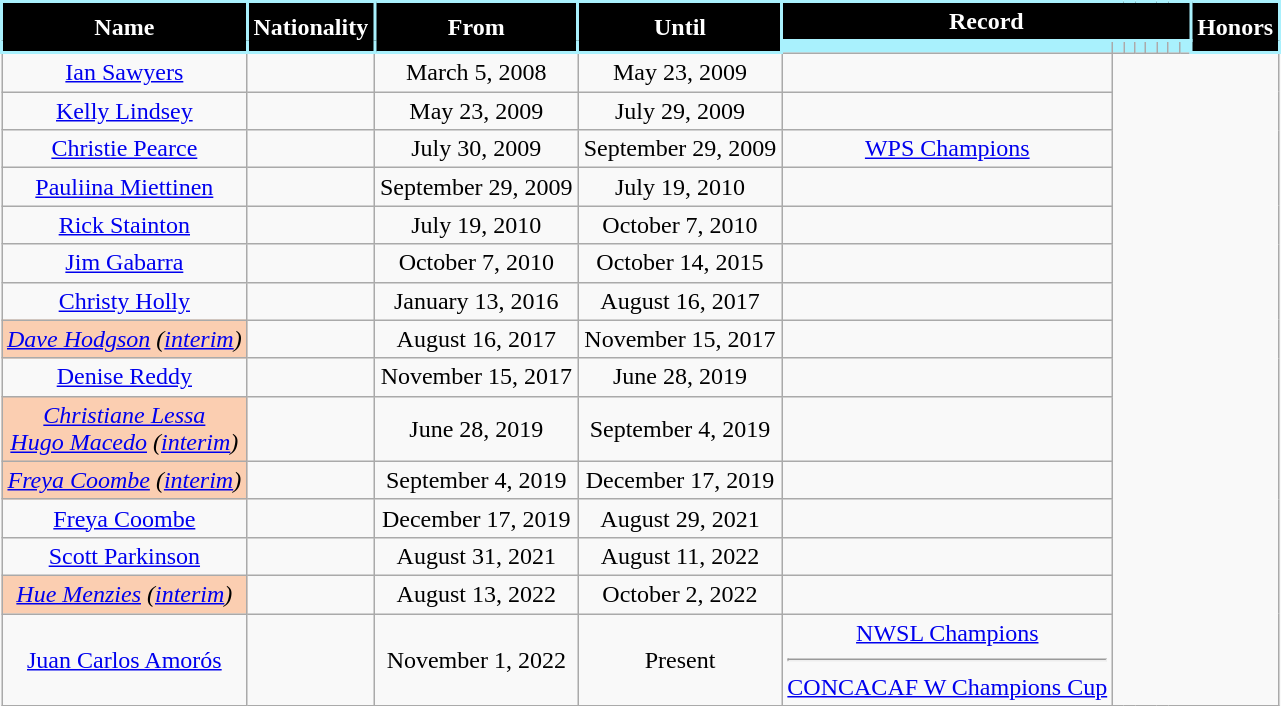<table class="wikitable sortable" style="text-align:center;">
<tr>
<th rowspan="2" style="background:#000000; color:#FFFFFF; border:2px solid #A9F1FD;">Name</th>
<th rowspan="2" style="background:#000000; color:#FFFFFF; border:2px solid #A9F1FD;">Nationality</th>
<th rowspan="2" style="background:#000000; color:#FFFFFF; border:2px solid #A9F1FD;">From</th>
<th rowspan="2" style="background:#000000; color:#FFFFFF; border:2px solid #A9F1FD;">Until</th>
<th colspan="8" class="unsortable" style="background:#000000; color:#FFFFFF; border:2px solid #A9F1FD;">Record</th>
<th rowspan="2" style="background:#000000; color:#FFFFFF; border:2px solid #A9F1FD;">Honors</th>
</tr>
<tr>
<th style="background:#A9F1FD; color:#000;"></th>
<th style="background:#A9F1FD; color:#000;"></th>
<th style="background:#A9F1FD; color:#000;"></th>
<th style="background:#A9F1FD; color:#000;"></th>
<th style="background:#A9F1FD; color:#000;"></th>
<th style="background:#A9F1FD; color:#000;"></th>
<th style="background:#A9F1FD; color:#000;"></th>
<th style="background:#A9F1FD; color:#000;"></th>
</tr>
<tr>
<td><a href='#'>Ian Sawyers</a></td>
<td></td>
<td>March 5, 2008</td>
<td>May 23, 2009<br></td>
<td></td>
</tr>
<tr>
<td><a href='#'>Kelly Lindsey</a></td>
<td></td>
<td>May 23, 2009</td>
<td>July 29, 2009<br></td>
<td></td>
</tr>
<tr>
<td><a href='#'>Christie Pearce</a></td>
<td></td>
<td>July 30, 2009</td>
<td>September 29, 2009<br></td>
<td><a href='#'>WPS Champions</a></td>
</tr>
<tr>
<td><a href='#'>Pauliina Miettinen</a></td>
<td></td>
<td>September 29, 2009</td>
<td>July 19, 2010<br></td>
<td></td>
</tr>
<tr>
<td><a href='#'>Rick Stainton</a></td>
<td></td>
<td>July 19, 2010</td>
<td>October 7, 2010<br></td>
<td></td>
</tr>
<tr>
<td><a href='#'>Jim Gabarra</a></td>
<td></td>
<td>October 7, 2010</td>
<td>October 14, 2015<br></td>
<td></td>
</tr>
<tr>
<td><a href='#'>Christy Holly</a></td>
<td></td>
<td>January 13, 2016</td>
<td>August 16, 2017<br></td>
<td></td>
</tr>
<tr>
<td bgcolor="#FBCEB1"><em><a href='#'>Dave Hodgson</a> (<a href='#'>interim</a>)</em></td>
<td></td>
<td>August 16, 2017</td>
<td>November 15, 2017<br></td>
<td></td>
</tr>
<tr>
<td><a href='#'>Denise Reddy</a></td>
<td></td>
<td>November 15, 2017</td>
<td>June 28, 2019<br></td>
<td></td>
</tr>
<tr>
<td bgcolor="#FBCEB1"><em><a href='#'>Christiane Lessa</a><br><a href='#'>Hugo Macedo</a> (<a href='#'>interim</a>)</em></td>
<td><br></td>
<td>June 28, 2019</td>
<td>September 4, 2019<br></td>
<td></td>
</tr>
<tr>
<td bgcolor="#FBCEB1"><em><a href='#'>Freya Coombe</a> (<a href='#'>interim</a>)</em></td>
<td></td>
<td>September 4, 2019</td>
<td>December 17, 2019<br></td>
<td></td>
</tr>
<tr>
<td><a href='#'>Freya Coombe</a></td>
<td></td>
<td>December 17, 2019</td>
<td>August 29, 2021<br></td>
<td></td>
</tr>
<tr>
<td><a href='#'>Scott Parkinson</a></td>
<td></td>
<td>August 31, 2021</td>
<td>August 11, 2022<br></td>
<td></td>
</tr>
<tr>
<td bgcolor="#FBCEB1"><em><a href='#'>Hue Menzies</a> (<a href='#'>interim</a>)</em></td>
<td></td>
<td>August 13, 2022</td>
<td>October 2, 2022<br></td>
<td></td>
</tr>
<tr>
<td><a href='#'>Juan Carlos Amorós</a></td>
<td></td>
<td>November 1, 2022</td>
<td>Present<br></td>
<td><a href='#'>NWSL Champions</a> <hr> <a href='#'>CONCACAF W Champions Cup</a></td>
</tr>
</table>
